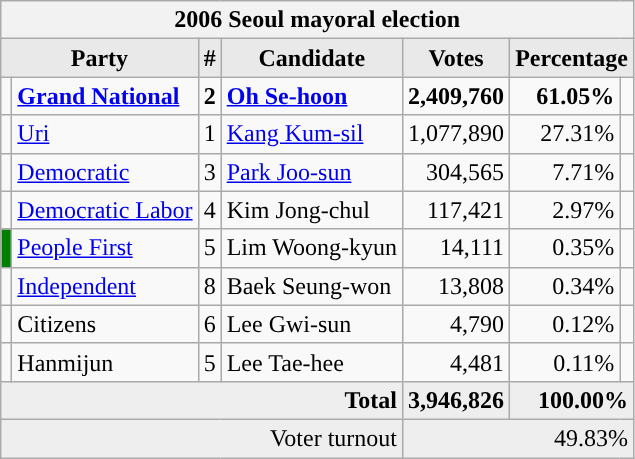<table class="wikitable">
<tr>
<th colspan="7">2006 Seoul mayoral election</th>
</tr>
<tr>
<th style="background-color:#E9E9E9" colspan=2>Party</th>
<th style="background-color:#E9E9E9">#</th>
<th style="background-color:#E9E9E9">Candidate</th>
<th style="background-color:#E9E9E9">Votes</th>
<th style="background-color:#E9E9E9" colspan=2>Percentage</th>
</tr>
<tr style="font-weight:bold">
<td></td>
<td align=left><a href='#'>Grand National</a></td>
<td align=center>2</td>
<td align=left><a href='#'>Oh Se-hoon</a></td>
<td align=right>2,409,760</td>
<td align=right>61.05%</td>
<td align=right></td>
</tr>
<tr>
<td></td>
<td align=left><a href='#'>Uri</a></td>
<td align=center>1</td>
<td align=left><a href='#'>Kang Kum-sil</a></td>
<td align=right>1,077,890</td>
<td align=right>27.31%</td>
<td align=right></td>
</tr>
<tr>
<td></td>
<td align=left><a href='#'>Democratic</a></td>
<td align=center>3</td>
<td align=left><a href='#'>Park Joo-sun</a></td>
<td align=right>304,565</td>
<td align=right>7.71%</td>
<td align=right></td>
</tr>
<tr>
<td></td>
<td align=left><a href='#'>Democratic Labor</a></td>
<td align=center>4</td>
<td align=left>Kim Jong-chul</td>
<td align=right>117,421</td>
<td align=right>2.97%</td>
<td align=right></td>
</tr>
<tr>
<td bgcolor="#008000"></td>
<td align=left><a href='#'>People First</a></td>
<td align=center>5</td>
<td align=left>Lim Woong-kyun</td>
<td align=right>14,111</td>
<td align=right>0.35%</td>
<td align=right></td>
</tr>
<tr>
<td></td>
<td align=left><a href='#'>Independent</a></td>
<td align=center>8</td>
<td align=left>Baek Seung-won</td>
<td align=right>13,808</td>
<td align=right>0.34%</td>
<td align=right></td>
</tr>
<tr>
<td></td>
<td align=left>Citizens</td>
<td align=center>6</td>
<td align=left>Lee Gwi-sun</td>
<td align=right>4,790</td>
<td align=right>0.12%</td>
<td align=right></td>
</tr>
<tr>
<td></td>
<td align=left>Hanmijun</td>
<td align=center>5</td>
<td align=left>Lee Tae-hee</td>
<td align=right>4,481</td>
<td align=right>0.11%</td>
<td align=right></td>
</tr>
<tr bgcolor="#EEEEEE" style="font-weight:bold">
<td colspan="4" align=right>Total</td>
<td align=right>3,946,826</td>
<td align=right colspan=2>100.00%</td>
</tr>
<tr bgcolor="#EEEEEE">
<td colspan="4" align="right">Voter turnout</td>
<td colspan="3" align="right">49.83%</td>
</tr>
</table>
